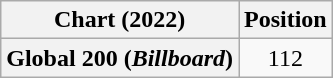<table class="wikitable plainrowheaders" style="text-align:center">
<tr>
<th>Chart (2022)</th>
<th>Position</th>
</tr>
<tr>
<th scope="row">Global 200 (<em>Billboard</em>)</th>
<td>112</td>
</tr>
</table>
